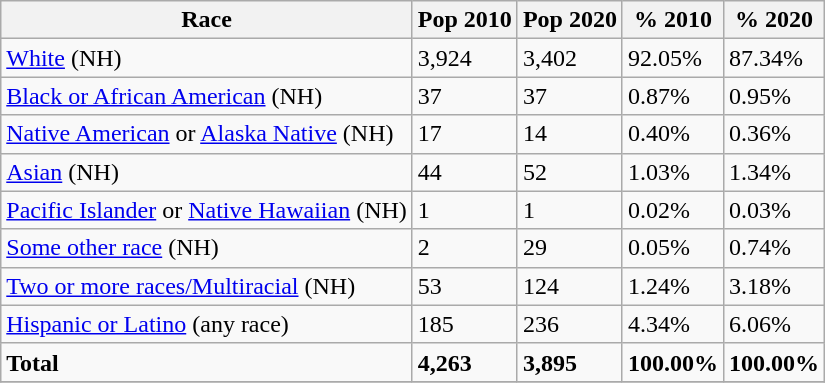<table class="wikitable">
<tr>
<th>Race</th>
<th>Pop 2010</th>
<th>Pop 2020</th>
<th>% 2010</th>
<th>% 2020</th>
</tr>
<tr>
<td><a href='#'>White</a> (NH)</td>
<td>3,924</td>
<td>3,402</td>
<td>92.05%</td>
<td>87.34%</td>
</tr>
<tr>
<td><a href='#'>Black or African American</a> (NH)</td>
<td>37</td>
<td>37</td>
<td>0.87%</td>
<td>0.95%</td>
</tr>
<tr>
<td><a href='#'>Native American</a> or <a href='#'>Alaska Native</a> (NH)</td>
<td>17</td>
<td>14</td>
<td>0.40%</td>
<td>0.36%</td>
</tr>
<tr>
<td><a href='#'>Asian</a> (NH)</td>
<td>44</td>
<td>52</td>
<td>1.03%</td>
<td>1.34%</td>
</tr>
<tr>
<td><a href='#'>Pacific Islander</a> or <a href='#'>Native Hawaiian</a> (NH)</td>
<td>1</td>
<td>1</td>
<td>0.02%</td>
<td>0.03%</td>
</tr>
<tr>
<td><a href='#'>Some other race</a> (NH)</td>
<td>2</td>
<td>29</td>
<td>0.05%</td>
<td>0.74%</td>
</tr>
<tr>
<td><a href='#'>Two or more races/Multiracial</a> (NH)</td>
<td>53</td>
<td>124</td>
<td>1.24%</td>
<td>3.18%</td>
</tr>
<tr>
<td><a href='#'>Hispanic or Latino</a> (any race)</td>
<td>185</td>
<td>236</td>
<td>4.34%</td>
<td>6.06%</td>
</tr>
<tr>
<td><strong>Total</strong></td>
<td><strong>4,263</strong></td>
<td><strong>3,895</strong></td>
<td><strong>100.00%</strong></td>
<td><strong>100.00%</strong></td>
</tr>
<tr>
</tr>
</table>
